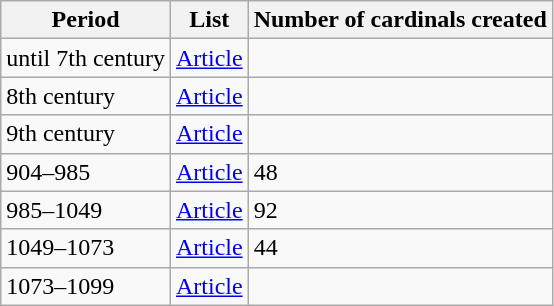<table class="wikitable sortable">
<tr class="hintergrundfarbe5">
<th>Period</th>
<th>List</th>
<th>Number of cardinals created</th>
</tr>
<tr>
<td>until 7th century</td>
<td><a href='#'>Article</a></td>
<td></td>
</tr>
<tr>
<td>8th century</td>
<td><a href='#'>Article</a></td>
<td></td>
</tr>
<tr>
<td>9th century</td>
<td><a href='#'>Article</a></td>
<td></td>
</tr>
<tr>
<td>904–985</td>
<td><a href='#'>Article</a></td>
<td>48</td>
</tr>
<tr>
<td>985–1049</td>
<td><a href='#'>Article</a></td>
<td>92</td>
</tr>
<tr>
<td>1049–1073</td>
<td><a href='#'>Article</a></td>
<td>44</td>
</tr>
<tr>
<td>1073–1099</td>
<td><a href='#'>Article</a></td>
<td></td>
</tr>
</table>
